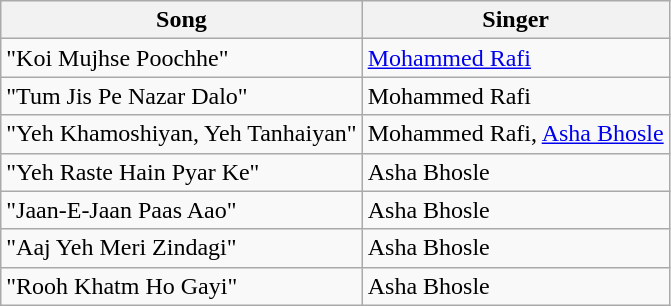<table class="wikitable">
<tr>
<th>Song</th>
<th>Singer</th>
</tr>
<tr>
<td>"Koi Mujhse Poochhe"</td>
<td><a href='#'>Mohammed Rafi</a></td>
</tr>
<tr>
<td>"Tum Jis Pe Nazar Dalo"</td>
<td>Mohammed Rafi</td>
</tr>
<tr>
<td>"Yeh Khamoshiyan, Yeh Tanhaiyan"</td>
<td>Mohammed Rafi, <a href='#'>Asha Bhosle</a></td>
</tr>
<tr>
<td>"Yeh Raste Hain Pyar Ke"</td>
<td>Asha Bhosle</td>
</tr>
<tr>
<td>"Jaan-E-Jaan Paas Aao"</td>
<td>Asha Bhosle</td>
</tr>
<tr>
<td>"Aaj Yeh Meri Zindagi"</td>
<td>Asha Bhosle</td>
</tr>
<tr>
<td>"Rooh Khatm Ho Gayi"</td>
<td>Asha Bhosle</td>
</tr>
</table>
